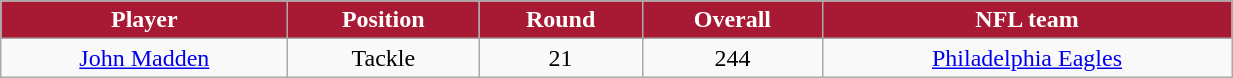<table class="wikitable" width="65%">
<tr align="center"  style="background:#A81933;color:#FFFFFF;">
<td><strong>Player</strong></td>
<td><strong>Position</strong></td>
<td><strong>Round</strong></td>
<td><strong>Overall</strong></td>
<td><strong>NFL team</strong></td>
</tr>
<tr align="center" bgcolor="">
<td><a href='#'>John Madden</a></td>
<td>Tackle</td>
<td>21</td>
<td>244</td>
<td><a href='#'>Philadelphia Eagles</a></td>
</tr>
</table>
